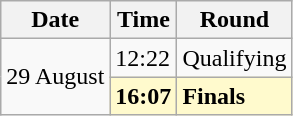<table class="wikitable">
<tr>
<th>Date</th>
<th>Time</th>
<th>Round</th>
</tr>
<tr>
<td rowspan=2>29 August</td>
<td>12:22</td>
<td>Qualifying</td>
</tr>
<tr style="background:lemonchiffon">
<td><strong>16:07</strong></td>
<td><strong>Finals</strong></td>
</tr>
</table>
